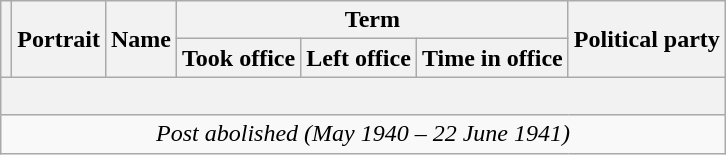<table class="wikitable" style="text-align:center;">
<tr>
<th rowspan=2></th>
<th rowspan=2>Portrait</th>
<th rowspan=2>Name<br></th>
<th colspan=3>Term</th>
<th rowspan=2>Political party</th>
</tr>
<tr>
<th>Took office</th>
<th>Left office</th>
<th>Time in office</th>
</tr>
<tr>
<th colspan=7><br>




</th>
</tr>
<tr>
<td colspan=7><em>Post abolished (May 1940 – 22 June 1941)</em><br></td>
</tr>
</table>
